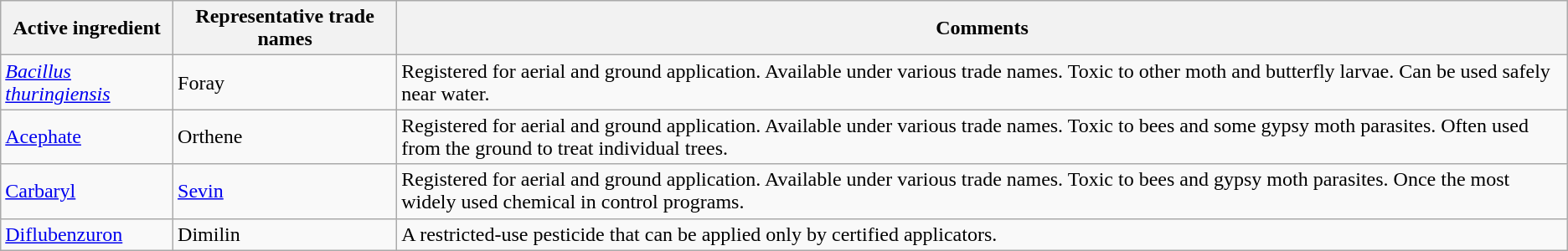<table class="wikitable">
<tr>
<th>Active ingredient</th>
<th>Representative trade names</th>
<th>Comments</th>
</tr>
<tr>
<td><em><a href='#'>Bacillus thuringiensis</a></em></td>
<td>Foray</td>
<td>Registered for aerial and ground application. Available under various trade names. Toxic to other moth and butterfly larvae. Can be used safely near water.</td>
</tr>
<tr>
<td><a href='#'>Acephate</a></td>
<td>Orthene</td>
<td>Registered for aerial and ground application. Available under various trade names. Toxic to bees and some gypsy moth parasites. Often used from the ground to treat individual trees.</td>
</tr>
<tr>
<td><a href='#'>Carbaryl</a></td>
<td><a href='#'>Sevin</a></td>
<td>Registered for aerial and ground application. Available under various trade names. Toxic to bees and gypsy moth parasites. Once the most widely used chemical in control programs.</td>
</tr>
<tr>
<td><a href='#'>Diflubenzuron</a></td>
<td>Dimilin</td>
<td>A restricted-use pesticide that can be applied only by certified applicators.</td>
</tr>
</table>
